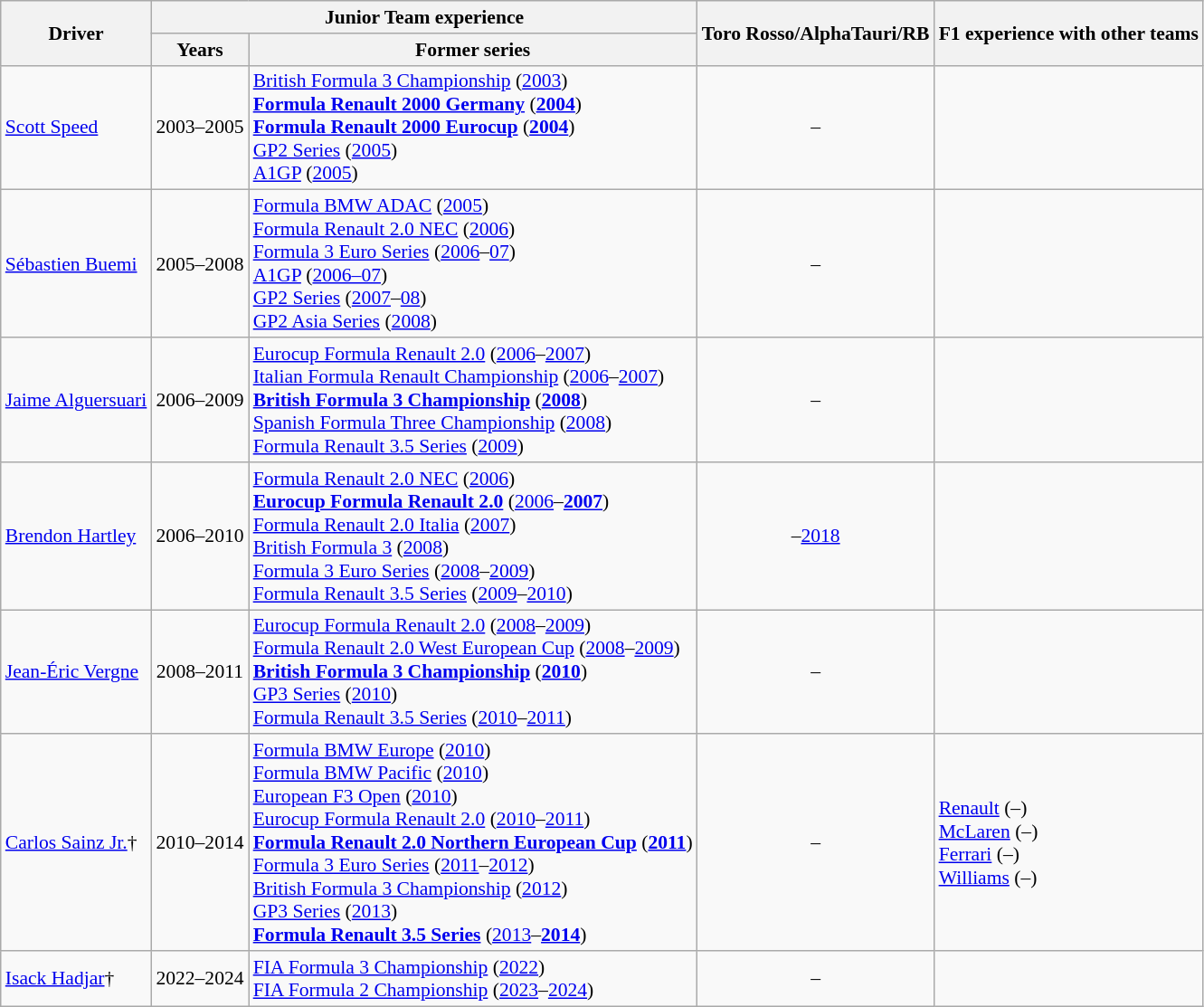<table class="wikitable sortable" style="font-size: 90%;">
<tr>
<th rowspan="2">Driver</th>
<th colspan="2">Junior Team experience</th>
<th rowspan="2">Toro Rosso/AlphaTauri/RB</th>
<th rowspan="2">F1 experience with other teams</th>
</tr>
<tr>
<th>Years</th>
<th>Former series</th>
</tr>
<tr>
<td> <a href='#'>Scott Speed</a></td>
<td align=center>2003–2005</td>
<td><a href='#'>British Formula 3 Championship</a> (<a href='#'>2003</a>)<br> <strong><a href='#'>Formula Renault 2000 Germany</a></strong> (<strong><a href='#'>2004</a></strong>) <br> <strong><a href='#'>Formula Renault 2000 Eurocup</a></strong> (<strong><a href='#'>2004</a></strong>) <br> <a href='#'>GP2 Series</a> (<a href='#'>2005</a>)<br><a href='#'>A1GP</a> (<a href='#'>2005</a>)</td>
<td align=center>–</td>
<td></td>
</tr>
<tr>
<td> <a href='#'>Sébastien Buemi</a></td>
<td align=center>2005–2008</td>
<td><a href='#'>Formula BMW ADAC</a> (<a href='#'>2005</a>)<br><a href='#'>Formula Renault 2.0 NEC</a> (<a href='#'>2006</a>)<br><a href='#'>Formula 3 Euro Series</a> (<a href='#'>2006</a>–<a href='#'>07</a>)<br><a href='#'>A1GP</a> (<a href='#'>2006–07</a>)<br><a href='#'>GP2 Series</a> (<a href='#'>2007</a>–<a href='#'>08</a>)<br><a href='#'>GP2 Asia Series</a> (<a href='#'>2008</a>)</td>
<td align=center>–</td>
<td></td>
</tr>
<tr>
<td> <a href='#'>Jaime Alguersuari</a></td>
<td align=center>2006–2009</td>
<td><a href='#'>Eurocup Formula Renault 2.0</a> (<a href='#'>2006</a>–<a href='#'>2007</a>)<br><a href='#'>Italian Formula Renault Championship</a> (<a href='#'>2006</a>–<a href='#'>2007</a>)<br><strong><a href='#'>British Formula 3 Championship</a></strong> (<strong><a href='#'>2008</a></strong>)<br><a href='#'>Spanish Formula Three Championship</a> (<a href='#'>2008</a>)<br><a href='#'>Formula Renault 3.5 Series</a> (<a href='#'>2009</a>)</td>
<td align=center>–</td>
<td></td>
</tr>
<tr>
<td> <a href='#'>Brendon Hartley</a></td>
<td align=center>2006–2010</td>
<td><a href='#'>Formula Renault 2.0 NEC</a> (<a href='#'>2006</a>)<br><strong><a href='#'>Eurocup Formula Renault 2.0</a></strong> (<a href='#'>2006</a>–<strong><a href='#'>2007</a></strong>)<br><a href='#'>Formula Renault 2.0 Italia</a> (<a href='#'>2007</a>)<br><a href='#'>British Formula 3</a> (<a href='#'>2008</a>)<br><a href='#'>Formula 3 Euro Series</a> (<a href='#'>2008</a>–<a href='#'>2009</a>)<br><a href='#'>Formula Renault 3.5 Series</a> (<a href='#'>2009</a>–<a href='#'>2010</a>)</td>
<td align=center>–<a href='#'>2018</a></td>
<td></td>
</tr>
<tr>
<td> <a href='#'>Jean-Éric Vergne</a></td>
<td align=center>2008–2011</td>
<td><a href='#'>Eurocup Formula Renault 2.0</a> (<a href='#'>2008</a>–<a href='#'>2009</a>)<br><a href='#'>Formula Renault 2.0 West European Cup</a> (<a href='#'>2008</a>–<a href='#'>2009</a>)<br><strong><a href='#'>British Formula 3 Championship</a></strong> (<strong><a href='#'>2010</a></strong>)<br><a href='#'>GP3 Series</a> (<a href='#'>2010</a>)<br><a href='#'>Formula Renault 3.5 Series</a> (<a href='#'>2010</a>–<a href='#'>2011</a>)</td>
<td align=center>–</td>
<td></td>
</tr>
<tr>
<td> <a href='#'>Carlos Sainz Jr.</a>†</td>
<td align=center>2010–2014</td>
<td><a href='#'>Formula BMW Europe</a> (<a href='#'>2010</a>)<br><a href='#'>Formula BMW Pacific</a> (<a href='#'>2010</a>)<br><a href='#'>European F3 Open</a> (<a href='#'>2010</a>)<br><a href='#'>Eurocup Formula Renault 2.0</a> (<a href='#'>2010</a>–<a href='#'>2011</a>)<br><strong><a href='#'>Formula Renault 2.0 Northern European Cup</a></strong> (<strong><a href='#'>2011</a></strong>)<br><a href='#'>Formula 3 Euro Series</a> (<a href='#'>2011</a>–<a href='#'>2012</a>)<br><a href='#'>British Formula 3 Championship</a> (<a href='#'>2012</a>)<br><a href='#'>GP3 Series</a> (<a href='#'>2013</a>)<br><strong><a href='#'>Formula Renault 3.5 Series</a></strong> (<a href='#'>2013</a>–<strong><a href='#'>2014</a></strong>)</td>
<td align=center>–</td>
<td><a href='#'>Renault</a> (–)<br><a href='#'>McLaren</a> (–)<br><a href='#'>Ferrari</a> (–)<br><a href='#'>Williams</a> (–)</td>
</tr>
<tr>
<td> <a href='#'>Isack Hadjar</a>†</td>
<td align=center>2022–2024</td>
<td><a href='#'>FIA Formula 3 Championship</a> (<a href='#'>2022</a>)<br><a href='#'>FIA Formula 2 Championship</a> (<a href='#'>2023</a>–<a href='#'>2024</a>)</td>
<td align=center>–</td>
<td></td>
</tr>
</table>
